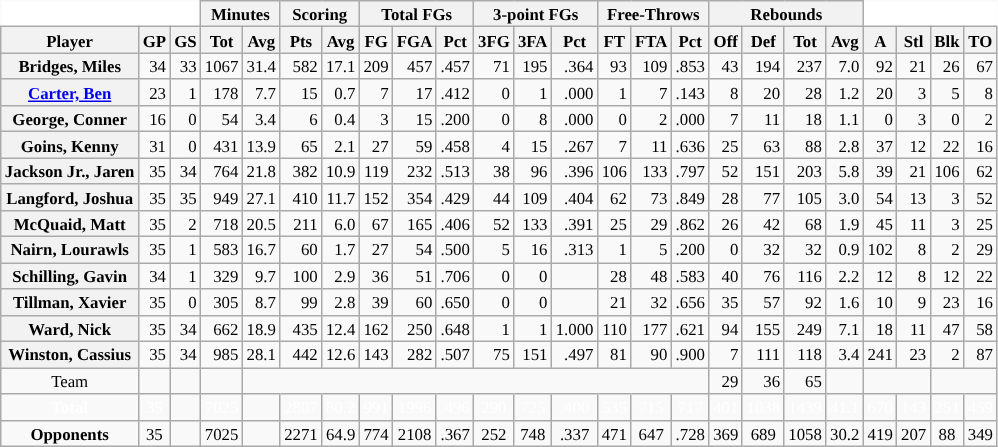<table class="wikitable sortable" style="font-size:70%;">
<tr>
<th colspan="3" style="border-top-style:hidden; border-left-style:hidden; background: white;"></th>
<th colspan="2" style="background:#">Minutes</th>
<th colspan="2" style="background:#">Scoring</th>
<th colspan="3" style="background:#">Total FGs</th>
<th colspan="3" style="background:#">3-point FGs</th>
<th colspan="3" style="background:#">Free-Throws</th>
<th colspan="4" style="background:#">Rebounds</th>
<th colspan="4" style="border-top-style:hidden; border-right-style:hidden; background: white;"></th>
</tr>
<tr>
<th scope="col" style="background:#">Player</th>
<th scope="col" style="background:#">GP</th>
<th scope="col" style="background:#">GS</th>
<th scope="col" style="background:#">Tot</th>
<th scope="col" style="background:#">Avg</th>
<th scope="col" style="background:#">Pts</th>
<th scope="col" style="background:#">Avg</th>
<th scope="col" style="background:#">FG</th>
<th scope="col" style="background:#">FGA</th>
<th scope="col" style="background:#">Pct</th>
<th scope="col" style="background:#">3FG</th>
<th scope="col" style="background:#">3FA</th>
<th scope="col" style="background:#">Pct</th>
<th scope="col" style="background:#">FT</th>
<th scope="col" style="background:#">FTA</th>
<th scope="col" style="background:#">Pct</th>
<th scope="col" style="background:#">Off</th>
<th scope="col" style="background:#">Def</th>
<th scope="col" style="background:#">Tot</th>
<th scope="col" style="background:#">Avg</th>
<th scope="col" style="background:#">A</th>
<th scope="col" style="background:#">Stl</th>
<th scope="col" style="background:#">Blk</th>
<th scope="col" style="background:#">TO</th>
</tr>
<tr>
<th style=white-space:nowrap>Bridges, Miles</th>
<td style="text-align:right;">34</td>
<td style="text-align:right;">33</td>
<td style="text-align:right;" style="background:#18440a; color:#ffffff;">1067</td>
<td style="text-align:right;" style="background:#18440a; color:#ffffff;">31.4</td>
<td style="text-align:right;" style="background:#18440a; color:#ffffff;">582</td>
<td style="text-align:right;" style="background:#18440a; color:#ffffff;">17.1</td>
<td style="text-align:right;" style="background:#18440a; color:#ffffff;">209</td>
<td style="text-align:right;" style="background:#18440a; color:#ffffff;">457</td>
<td style="text-align:right;">.457</td>
<td style="text-align:right;">71</td>
<td style="text-align:right;" style="background:#18440a; color:#ffffff;">195</td>
<td style="text-align:right;">.364</td>
<td style="text-align:right;">93</td>
<td style="text-align:right;">109</td>
<td style="text-align:right;">.853</td>
<td style="text-align:right;">43</td>
<td style="text-align:right;" style="background:#18440a; color:#ffffff;">194</td>
<td style="text-align:right;">237</td>
<td style="text-align:right;">7.0</td>
<td style="text-align:right;">92</td>
<td style="text-align:right;">21</td>
<td style="text-align:right;">26</td>
<td style="text-align:right;">67</td>
</tr>
<tr>
<th style=white-space:nowrap><a href='#'>Carter, Ben</a></th>
<td style="text-align:right;">23</td>
<td style="text-align:right;">1</td>
<td style="text-align:right;">178</td>
<td style="text-align:right;">7.7</td>
<td style="text-align:right;">15</td>
<td style="text-align:right;">0.7</td>
<td style="text-align:right;">7</td>
<td style="text-align:right;">17</td>
<td style="text-align:right;">.412</td>
<td style="text-align:right;">0</td>
<td style="text-align:right;">1</td>
<td style="text-align:right;">.000</td>
<td style="text-align:right;">1</td>
<td style="text-align:right;">7</td>
<td style="text-align:right;">.143</td>
<td style="text-align:right;">8</td>
<td style="text-align:right;">20</td>
<td style="text-align:right;">28</td>
<td style="text-align:right;">1.2</td>
<td style="text-align:right;">20</td>
<td style="text-align:right;">3</td>
<td style="text-align:right;">5</td>
<td style="text-align:right;">8</td>
</tr>
<tr>
<th style=white-space:nowrap>George, Conner</th>
<td style="text-align:right;">16</td>
<td style="text-align:right;">0</td>
<td style="text-align:right;">54</td>
<td style="text-align:right;">3.4</td>
<td style="text-align:right;">6</td>
<td style="text-align:right;">0.4</td>
<td style="text-align:right;">3</td>
<td style="text-align:right;">15</td>
<td style="text-align:right;">.200</td>
<td style="text-align:right;">0</td>
<td style="text-align:right;">8</td>
<td style="text-align:right;">.000</td>
<td style="text-align:right;">0</td>
<td style="text-align:right;">2</td>
<td style="text-align:right;">.000</td>
<td style="text-align:right;">7</td>
<td style="text-align:right;">11</td>
<td style="text-align:right;">18</td>
<td style="text-align:right;">1.1</td>
<td style="text-align:right;">0</td>
<td style="text-align:right;">3</td>
<td style="text-align:right;">0</td>
<td style="text-align:right;">2</td>
</tr>
<tr>
<th style=white-space:nowrap>Goins, Kenny</th>
<td style="text-align:right;">31</td>
<td style="text-align:right;">0</td>
<td style="text-align:right;">431</td>
<td style="text-align:right;">13.9</td>
<td style="text-align:right;">65</td>
<td style="text-align:right;">2.1</td>
<td style="text-align:right;">27</td>
<td style="text-align:right;">59</td>
<td style="text-align:right;">.458</td>
<td style="text-align:right;">4</td>
<td style="text-align:right;">15</td>
<td style="text-align:right;">.267</td>
<td style="text-align:right;">7</td>
<td style="text-align:right;">11</td>
<td style="text-align:right;">.636</td>
<td style="text-align:right;">25</td>
<td style="text-align:right;">63</td>
<td style="text-align:right;">88</td>
<td style="text-align:right;">2.8</td>
<td style="text-align:right;">37</td>
<td style="text-align:right;">12</td>
<td style="text-align:right;">22</td>
<td style="text-align:right;">16</td>
</tr>
<tr>
<th style=white-space:nowrap>Jackson Jr., Jaren</th>
<td style="text-align:right;" style="background:#18440a; color:#ffffff;">35</td>
<td style="text-align:right;">34</td>
<td style="text-align:right;">764</td>
<td style="text-align:right;">21.8</td>
<td style="text-align:right;">382</td>
<td style="text-align:right;">10.9</td>
<td style="text-align:right;">119</td>
<td style="text-align:right;">232</td>
<td style="text-align:right;">.513</td>
<td style="text-align:right;">38</td>
<td style="text-align:right;">96</td>
<td style="text-align:right;">.396</td>
<td style="text-align:right;">106</td>
<td style="text-align:right;">133</td>
<td style="text-align:right;">.797</td>
<td style="text-align:right;">52</td>
<td style="text-align:right;">151</td>
<td style="text-align:right;">203</td>
<td style="text-align:right;">5.8</td>
<td style="text-align:right;">39</td>
<td style="text-align:right;">21</td>
<td style="text-align:right;" style="background:#18440a; color:#ffffff;">106</td>
<td style="text-align:right;">62</td>
</tr>
<tr>
<th style=white-space:nowrap>Langford, Joshua</th>
<td style="text-align:right;" style="background:#18440a; color:#ffffff;">35</td>
<td style="text-align:right;" style="background:#18440a; color:#ffffff;">35</td>
<td style="text-align:right;">949</td>
<td style="text-align:right;">27.1</td>
<td style="text-align:right;">410</td>
<td style="text-align:right;">11.7</td>
<td style="text-align:right;">152</td>
<td style="text-align:right;">354</td>
<td style="text-align:right;">.429</td>
<td style="text-align:right;">44</td>
<td style="text-align:right;">109</td>
<td style="text-align:right;">.404</td>
<td style="text-align:right;">62</td>
<td style="text-align:right;">73</td>
<td style="text-align:right;">.849</td>
<td style="text-align:right;">28</td>
<td style="text-align:right;">77</td>
<td style="text-align:right;">105</td>
<td style="text-align:right;">3.0</td>
<td style="text-align:right;">54</td>
<td style="text-align:right;">13</td>
<td style="text-align:right;">3</td>
<td style="text-align:right;">52</td>
</tr>
<tr>
<th style=white-space:nowrap>McQuaid, Matt</th>
<td style="text-align:right;" style="background:#18440a; color:#ffffff;">35</td>
<td style="text-align:right;">2</td>
<td style="text-align:right;">718</td>
<td style="text-align:right;">20.5</td>
<td style="text-align:right;">211</td>
<td style="text-align:right;">6.0</td>
<td style="text-align:right;">67</td>
<td style="text-align:right;">165</td>
<td style="text-align:right;">.406</td>
<td style="text-align:right;">52</td>
<td style="text-align:right;">133</td>
<td style="text-align:right;">.391</td>
<td style="text-align:right;">25</td>
<td style="text-align:right;">29</td>
<td style="text-align:right;">.862</td>
<td style="text-align:right;">26</td>
<td style="text-align:right;">42</td>
<td style="text-align:right;">68</td>
<td style="text-align:right;">1.9</td>
<td style="text-align:right;">45</td>
<td style="text-align:right;">11</td>
<td style="text-align:right;">3</td>
<td style="text-align:right;">25</td>
</tr>
<tr>
<th style=white-space:nowrap>Nairn, Lourawls</th>
<td style="text-align:right;" style="background:#18440a; color:#ffffff;">35</td>
<td style="text-align:right;">1</td>
<td style="text-align:right;">583</td>
<td style="text-align:right;">16.7</td>
<td style="text-align:right;">60</td>
<td style="text-align:right;">1.7</td>
<td style="text-align:right;">27</td>
<td style="text-align:right;">54</td>
<td style="text-align:right;">.500</td>
<td style="text-align:right;">5</td>
<td style="text-align:right;">16</td>
<td style="text-align:right;">.313</td>
<td style="text-align:right;">1</td>
<td style="text-align:right;">5</td>
<td style="text-align:right;">.200</td>
<td style="text-align:right;">0</td>
<td style="text-align:right;">32</td>
<td style="text-align:right;">32</td>
<td style="text-align:right;">0.9</td>
<td style="text-align:right;">102</td>
<td style="text-align:right;">8</td>
<td style="text-align:right;">2</td>
<td style="text-align:right;">29</td>
</tr>
<tr>
<th style=white-space:nowrap>Schilling, Gavin</th>
<td style="text-align:right;">34</td>
<td style="text-align:right;">1</td>
<td style="text-align:right;">329</td>
<td style="text-align:right;">9.7</td>
<td style="text-align:right;">100</td>
<td style="text-align:right;">2.9</td>
<td style="text-align:right;">36</td>
<td style="text-align:right;">51</td>
<td style="text-align:right;" style="background:#18440a; color:#ffffff;">.706</td>
<td style="text-align:right;">0</td>
<td style="text-align:right;">0</td>
<td style="text-align:right;"></td>
<td style="text-align:right;">28</td>
<td style="text-align:right;">48</td>
<td style="text-align:right;">.583</td>
<td style="text-align:right;">40</td>
<td style="text-align:right;">76</td>
<td style="text-align:right;">116</td>
<td style="text-align:right;">2.2</td>
<td style="text-align:right;">12</td>
<td style="text-align:right;">8</td>
<td style="text-align:right;">12</td>
<td style="text-align:right;">22</td>
</tr>
<tr>
<th style=white-space:nowrap>Tillman, Xavier</th>
<td style="text-align:right;" style="background:#18440a; color:#ffffff;">35</td>
<td style="text-align:right;">0</td>
<td style="text-align:right;">305</td>
<td style="text-align:right;">8.7</td>
<td style="text-align:right;">99</td>
<td style="text-align:right;">2.8</td>
<td style="text-align:right;">39</td>
<td style="text-align:right;">60</td>
<td style="text-align:right;">.650</td>
<td style="text-align:right;">0</td>
<td style="text-align:right;">0</td>
<td style="text-align:right;"></td>
<td style="text-align:right;">21</td>
<td style="text-align:right;">32</td>
<td style="text-align:right;">.656</td>
<td style="text-align:right;">35</td>
<td style="text-align:right;">57</td>
<td style="text-align:right;">92</td>
<td style="text-align:right;">1.6</td>
<td style="text-align:right;">10</td>
<td style="text-align:right;">9</td>
<td style="text-align:right;">23</td>
<td style="text-align:right;">16</td>
</tr>
<tr>
<th style=white-space:nowrap>Ward, Nick</th>
<td style="text-align:right;" style="background:#18440a; color:#ffffff;">35</td>
<td style="text-align:right;">34</td>
<td style="text-align:right;">662</td>
<td style="text-align:right;">18.9</td>
<td style="text-align:right;">435</td>
<td style="text-align:right;">12.4</td>
<td style="text-align:right;">162</td>
<td style="text-align:right;">250</td>
<td style="text-align:right;">.648</td>
<td style="text-align:right;">1</td>
<td style="text-align:right;">1</td>
<td style="text-align:right;" style="background:#18440a; color:#ffffff;">1.000</td>
<td style="text-align:right;" style="background:#18440a; color:#ffffff;">110</td>
<td style="text-align:right;" style="background:#18440a; color:#ffffff;">177</td>
<td style="text-align:right;">.621</td>
<td style="text-align:right;" style="background:#18440a; color:#ffffff;">94</td>
<td style="text-align:right;">155</td>
<td style="text-align:right;" style="background:#18440a; color:#ffffff;">249</td>
<td style="text-align:right;" style="background:#18440a; color:#ffffff;">7.1</td>
<td style="text-align:right;">18</td>
<td style="text-align:right;">11</td>
<td style="text-align:right;">47</td>
<td style="text-align:right;">58</td>
</tr>
<tr>
<th style=white-space:nowrap>Winston, Cassius</th>
<td style="text-align:right;" style="background:#18440a; color:#ffffff;">35</td>
<td style="text-align:right;">34</td>
<td style="text-align:right;">985</td>
<td style="text-align:right;">28.1</td>
<td style="text-align:right;">442</td>
<td style="text-align:right;">12.6</td>
<td style="text-align:right;">143</td>
<td style="text-align:right;">282</td>
<td style="text-align:right;">.507</td>
<td style="text-align:right;" style="background:#18440a; color:#ffffff;">75</td>
<td style="text-align:right;">151</td>
<td style="text-align:right;">.497</td>
<td style="text-align:right;">81</td>
<td style="text-align:right;">90</td>
<td style="text-align:right;" style="background:#18440a; color:#ffffff;">.900</td>
<td style="text-align:right;">7</td>
<td style="text-align:right;">111</td>
<td style="text-align:right;">118</td>
<td style="text-align:right;">3.4</td>
<td style="text-align:right;" style="background:#18440a; color:#ffffff;">241</td>
<td style="text-align:right;" style="background:#18440a; color:#ffffff;">23</td>
<td style="text-align:right;">2</td>
<td style="text-align:right;" style="background:#18440a; color:#ffffff;">87</td>
</tr>
<tr class="sortbottom">
<td style="text-align:center;">Team</td>
<td style="text-align:right;"></td>
<td style="text-align:right;"></td>
<td style="text-align:right;"></td>
<td style="text-align:right; border-right-style:hidden;"></td>
<td style="text-align:right; border-right-style:hidden;"></td>
<td style="text-align:right; border-right-style:hidden;"></td>
<td style="text-align:right; border-right-style:hidden;"></td>
<td style="text-align:right; border-right-style:hidden;"></td>
<td style="text-align:right; border-right-style:hidden;"></td>
<td style="text-align:right; border-right-style:hidden;"></td>
<td style="text-align:right; border-right-style:hidden;"></td>
<td style="text-align:right; border-right-style:hidden;"></td>
<td style="text-align:right; border-right-style:hidden;"></td>
<td style="text-align:right; border-right-style:hidden;"></td>
<td style="text-align:right;"></td>
<td style="text-align:right;">29</td>
<td style="text-align:right;">36</td>
<td style="text-align:right;">65</td>
<td style="text-align:right;"></td>
<td style="text-align:right; border-right-style:hidden;"></td>
<td style="text-align:right;"></td>
<td style="text-align:right; border-right-style:hidden;"></td>
<td style="text-align:right;"></td>
</tr>
<tr class="sortbottom" style="color:#ffffff;" style="background:#">
<td style="text-align:center;color:#ffffff;"><strong>Total</strong></td>
<td style="text-align:center; color:#fff;">35</td>
<td align="center" style="background:#"></td>
<td align="center" style="background:#">7025</td>
<td align="center" style="background:#"></td>
<td align="center" style="background:#">2807</td>
<td align="center" style="background:#">80.2</td>
<td align="center" style="background:#">991</td>
<td align="center" style="background:#">1996</td>
<td align="center" style="background:#">.496</td>
<td align="center" style="background:#">290</td>
<td align="center" style="background:#">725</td>
<td align="center" style="background:#">.400</td>
<td align="center" style="background:#">535</td>
<td align="center" style="background:#">715</td>
<td align="center" style="background:#">717</td>
<td align="center" style="background:#">401</td>
<td align="center" style="background:#">1038</td>
<td align="center" style="background:#">1439</td>
<td align="center" style="background:#">41.1</td>
<td align="center" style="background:#">670</td>
<td align="center" style="background:#">143</td>
<td align="center" style="background:#">251</td>
<td align="center" style="background:#">459</td>
</tr>
<tr class="sortbottom" style="text-align:center;">
<td><strong>Opponents</strong></td>
<td>35</td>
<td style="text-align:center;"></td>
<td>7025</td>
<td style="text-align:center;"></td>
<td>2271</td>
<td>64.9</td>
<td>774</td>
<td>2108</td>
<td>.367</td>
<td>252</td>
<td>748</td>
<td>.337</td>
<td>471</td>
<td>647</td>
<td>.728</td>
<td>369</td>
<td>689</td>
<td>1058</td>
<td>30.2</td>
<td>419</td>
<td>207</td>
<td>88</td>
<td>349</td>
</tr>
</table>
